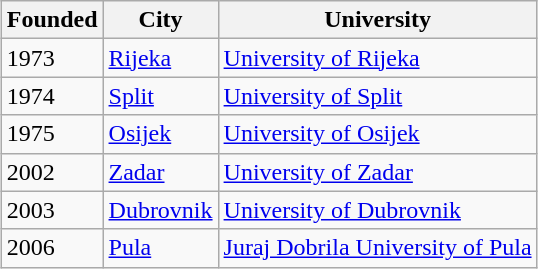<table class="wikitable sortable" style="margin:1px; border:1px solid #ccc;">
<tr style="text-align:left; vertical-align:top;" ">
<th>Founded</th>
<th>City</th>
<th>University</th>
</tr>
<tr>
<td>1973</td>
<td><a href='#'>Rijeka</a></td>
<td><a href='#'>University of Rijeka</a></td>
</tr>
<tr>
<td>1974</td>
<td><a href='#'>Split</a></td>
<td><a href='#'>University of Split</a></td>
</tr>
<tr>
<td>1975</td>
<td><a href='#'>Osijek</a></td>
<td><a href='#'>University of Osijek</a></td>
</tr>
<tr>
<td>2002</td>
<td><a href='#'>Zadar</a></td>
<td><a href='#'>University of Zadar</a></td>
</tr>
<tr>
<td>2003</td>
<td><a href='#'>Dubrovnik</a></td>
<td><a href='#'>University of Dubrovnik</a></td>
</tr>
<tr>
<td>2006</td>
<td><a href='#'>Pula</a></td>
<td><a href='#'>Juraj Dobrila University of Pula</a></td>
</tr>
</table>
